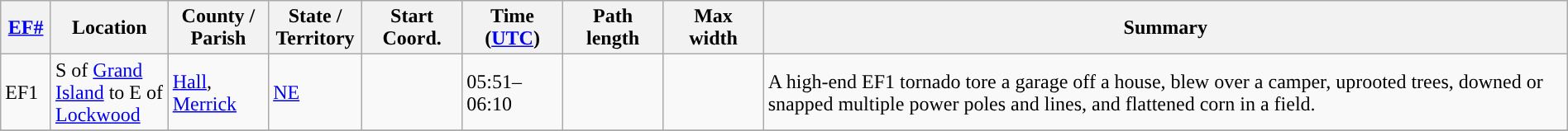<table class="wikitable sortable" style="width:100%;">
<tr>
<th scope="col"  style="width:3%; text-align:center;"><a href='#'>EF#</a></th>
<th scope="col"  style="width:7%; text-align:center;" class="unsortable">Location</th>
<th scope="col"  style="width:6%; text-align:center;" class="unsortable">County / Parish</th>
<th scope="col"  style="width:5%; text-align:center;">State / Territory</th>
<th scope="col"  style="width:6%; text-align:center;">Start Coord.</th>
<th scope="col"  style="width:6%; text-align:center;">Time (<a href='#'>UTC</a>)</th>
<th scope="col"  style="width:6%; text-align:center;">Path length</th>
<th scope="col"  style="width:6%; text-align:center;">Max width</th>
<th scope="col" class="unsortable" style="width:48%; text-align:center;">Summary</th>
</tr>
<tr>
<td>EF1</td>
<td>S of <a href='#'>Grand Island</a> to E of <a href='#'>Lockwood</a></td>
<td><a href='#'>Hall</a>, <a href='#'>Merrick</a></td>
<td><a href='#'>NE</a></td>
<td></td>
<td>05:51–06:10</td>
<td></td>
<td></td>
<td>A high-end EF1 tornado tore a garage off a house, blew over a camper, uprooted trees, downed or snapped multiple power poles and lines, and flattened corn in a field.</td>
</tr>
<tr>
</tr>
</table>
